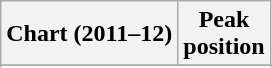<table class="wikitable sortable plainrowheaders" style="text-align:center;">
<tr>
<th scope="col">Chart (2011–12)</th>
<th scope="col">Peak<br>position</th>
</tr>
<tr>
</tr>
<tr>
</tr>
<tr>
</tr>
<tr>
</tr>
</table>
